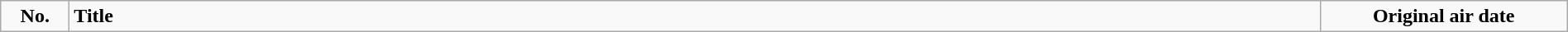<table class="wikitable plainrowheaders" style="width:100%; margin:auto;">
<tr>
<td align="center" scope="col" style="width:3em;"><strong>No.</strong></td>
<td align="left" scope="col"><strong>Title</strong></td>
<td align="center" scope="col" style="width:12em;"><strong>Original air date</strong><br>





</td>
</tr>
</table>
